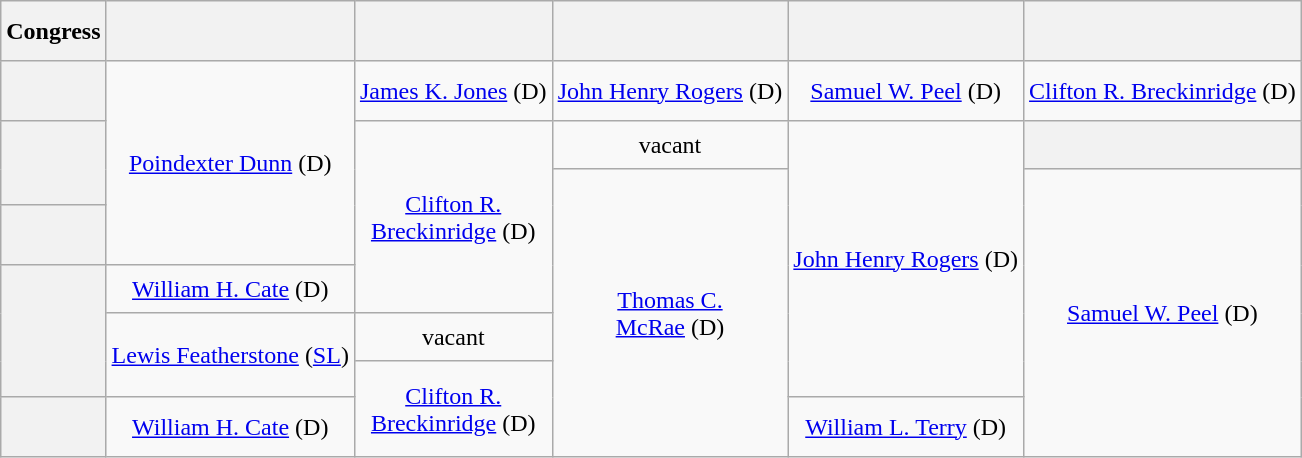<table class=wikitable style="text-align:center">
<tr style="height:2.5em">
<th scope="col">Congress</th>
<th scope="col"></th>
<th scope="col"></th>
<th scope="col"></th>
<th scope="col"></th>
<th scope="col"></th>
</tr>
<tr style="height:2.5em">
<th scope="row"> </th>
<td rowspan=4 ><a href='#'>Poindexter Dunn</a> (D)</td>
<td><a href='#'>James K. Jones</a> (D)</td>
<td><a href='#'>John Henry Rogers</a> (D)</td>
<td><a href='#'>Samuel W. Peel</a> (D)</td>
<td><a href='#'>Clifton R. Breckinridge</a> (D)</td>
</tr>
<tr style="height:2em">
<th scope="row" rowspan=2> </th>
<td rowspan=4 ><a href='#'>Clifton R.<br>Breckinridge</a> (D)</td>
<td>vacant</td>
<td rowspan=6 ><a href='#'>John Henry Rogers</a> (D)</td>
<th scope="col"></th>
</tr>
<tr style="height:1.5em">
<td rowspan=6 ><a href='#'>Thomas C.<br>McRae</a> (D)</td>
<td rowspan=6 ><a href='#'>Samuel W. Peel</a> (D)</td>
</tr>
<tr style="height:2.5em">
<th scope="row"> </th>
</tr>
<tr style="height:2em">
<th scope="row" rowspan=3> </th>
<td><a href='#'>William H. Cate</a> (D)</td>
</tr>
<tr style="height:2em">
<td rowspan=2 ><a href='#'>Lewis Featherstone</a> (<a href='#'>SL</a>)</td>
<td>vacant</td>
</tr>
<tr style="height:1.5em">
<td rowspan=2 ><a href='#'>Clifton R.<br>Breckinridge</a> (D)</td>
</tr>
<tr style="height:2.5em">
<th scope="row"> </th>
<td><a href='#'>William H. Cate</a> (D)</td>
<td><a href='#'>William L. Terry</a> (D)</td>
</tr>
</table>
